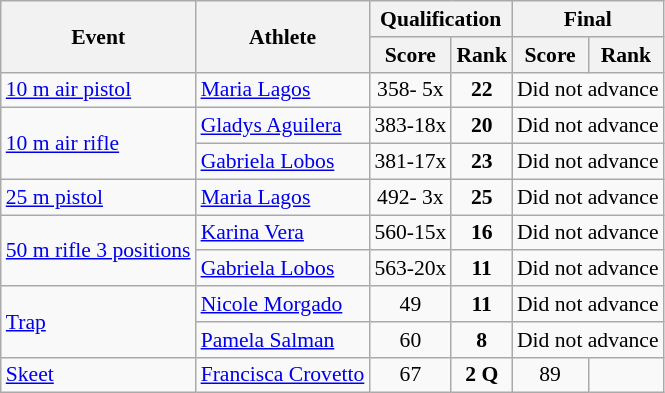<table class="wikitable" style="font-size:90%">
<tr>
<th rowspan="2">Event</th>
<th rowspan="2">Athlete</th>
<th colspan="2">Qualification</th>
<th colspan="2">Final</th>
</tr>
<tr>
<th>Score</th>
<th>Rank</th>
<th>Score</th>
<th>Rank</th>
</tr>
<tr>
<td><a href='#'>10 m air pistol</a></td>
<td><a href='#'>Maria Lagos</a></td>
<td align=center>358- 5x</td>
<td align=center><strong>22</strong></td>
<td align=center colspan=2>Did not advance</td>
</tr>
<tr>
<td rowspan=2><a href='#'>10 m air rifle</a></td>
<td><a href='#'>Gladys Aguilera</a></td>
<td align=center>383-18x</td>
<td align=center><strong>20</strong></td>
<td align=center colspan=2>Did not advance</td>
</tr>
<tr>
<td><a href='#'>Gabriela Lobos</a></td>
<td align=center>381-17x</td>
<td align=center><strong>23</strong></td>
<td align=center colspan=2>Did not advance</td>
</tr>
<tr>
<td><a href='#'>25 m pistol</a></td>
<td><a href='#'>Maria Lagos</a></td>
<td align=center>492- 3x</td>
<td align=center><strong>25</strong></td>
<td align=center colspan=2>Did not advance</td>
</tr>
<tr>
<td rowspan=2><a href='#'>50 m rifle 3 positions</a></td>
<td><a href='#'>Karina Vera</a></td>
<td align=center>560-15x</td>
<td align=center><strong>16</strong></td>
<td align=center colspan=2>Did not advance</td>
</tr>
<tr>
<td><a href='#'>Gabriela Lobos</a></td>
<td align=center>563-20x</td>
<td align=center><strong>11</strong></td>
<td align=center colspan=2>Did not advance</td>
</tr>
<tr>
<td rowspan=2><a href='#'>Trap</a></td>
<td><a href='#'>Nicole Morgado</a></td>
<td align=center>49</td>
<td align=center><strong>11</strong></td>
<td align=center colspan=2>Did not advance</td>
</tr>
<tr>
<td><a href='#'>Pamela Salman</a></td>
<td align=center>60</td>
<td align=center><strong>8</strong></td>
<td align=center colspan=2>Did not advance</td>
</tr>
<tr>
<td><a href='#'>Skeet</a></td>
<td><a href='#'>Francisca Crovetto</a></td>
<td align=center>67</td>
<td align=center><strong>2 Q</strong></td>
<td align=center>89</td>
<td align=center></td>
</tr>
</table>
